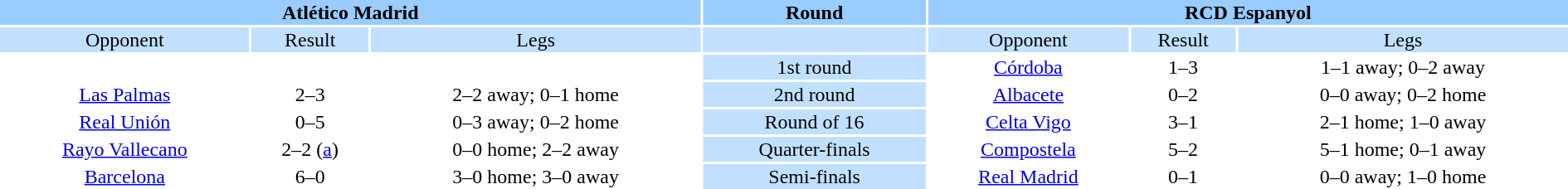<table style="width:100%; text-align:center;">
<tr style="vertical-align:top; background:#9cf;">
<th colspan=3 style="width:1*">Atlético Madrid</th>
<th><strong>Round</strong></th>
<th colspan=3 style="width:1*">RCD Espanyol</th>
</tr>
<tr style="vertical-align:top; background:#c1e0ff;">
<td>Opponent</td>
<td>Result</td>
<td>Legs</td>
<td style="background:#c1e0ff;"></td>
<td>Opponent</td>
<td>Result</td>
<td>Legs</td>
</tr>
<tr>
<td></td>
<td></td>
<td></td>
<td style="background:#c1e0ff;">1st round</td>
<td><a href='#'>Córdoba</a></td>
<td>1–3</td>
<td>1–1 away; 0–2 away</td>
</tr>
<tr>
<td><a href='#'>Las Palmas</a></td>
<td>2–3</td>
<td>2–2 away; 0–1 home</td>
<td style="background:#c1e0ff;">2nd round</td>
<td><a href='#'>Albacete</a></td>
<td>0–2</td>
<td>0–0 away; 0–2 home</td>
</tr>
<tr>
<td><a href='#'>Real Unión</a></td>
<td>0–5</td>
<td>0–3 away; 0–2 home</td>
<td style="background:#c1e0ff;">Round of 16</td>
<td><a href='#'>Celta Vigo</a></td>
<td>3–1</td>
<td>2–1 home; 1–0 away</td>
</tr>
<tr>
<td><a href='#'>Rayo Vallecano</a></td>
<td>2–2 (<a href='#'>a</a>)</td>
<td>0–0 home; 2–2 away</td>
<td style="background:#c1e0ff;">Quarter-finals</td>
<td><a href='#'>Compostela</a></td>
<td>5–2</td>
<td>5–1 home; 0–1 away</td>
</tr>
<tr>
<td><a href='#'>Barcelona</a></td>
<td>6–0</td>
<td>3–0 home; 3–0 away</td>
<td style="background:#c1e0ff;">Semi-finals</td>
<td><a href='#'>Real Madrid</a></td>
<td>0–1</td>
<td>0–0 away; 1–0 home</td>
</tr>
</table>
